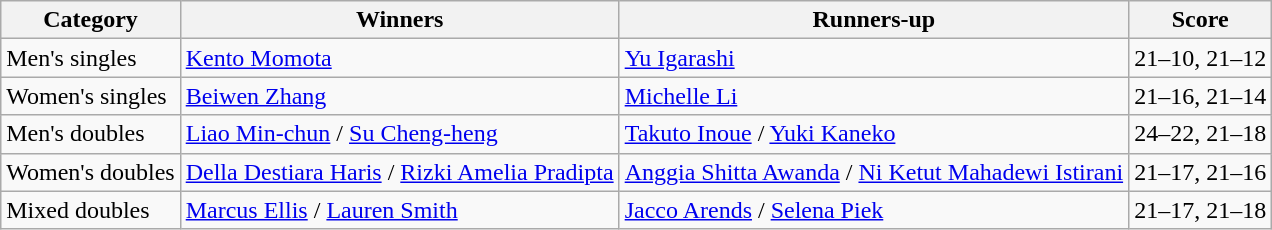<table class=wikitable style="white-space:nowrap;">
<tr>
<th>Category</th>
<th>Winners</th>
<th>Runners-up</th>
<th>Score</th>
</tr>
<tr>
<td>Men's singles</td>
<td> <a href='#'>Kento Momota</a></td>
<td> <a href='#'>Yu Igarashi</a></td>
<td>21–10, 21–12</td>
</tr>
<tr>
<td>Women's singles</td>
<td> <a href='#'>Beiwen Zhang</a></td>
<td> <a href='#'>Michelle Li</a></td>
<td>21–16, 21–14</td>
</tr>
<tr>
<td>Men's doubles</td>
<td> <a href='#'>Liao Min-chun</a> / <a href='#'>Su Cheng-heng</a></td>
<td> <a href='#'>Takuto Inoue</a> / <a href='#'>Yuki Kaneko</a></td>
<td>24–22, 21–18</td>
</tr>
<tr>
<td>Women's doubles</td>
<td> <a href='#'>Della Destiara Haris</a> / <a href='#'>Rizki Amelia Pradipta</a></td>
<td> <a href='#'>Anggia Shitta Awanda</a> / <a href='#'>Ni Ketut Mahadewi Istirani</a></td>
<td>21–17, 21–16</td>
</tr>
<tr>
<td>Mixed doubles</td>
<td> <a href='#'>Marcus Ellis</a> / <a href='#'>Lauren Smith</a></td>
<td> <a href='#'>Jacco Arends</a> / <a href='#'>Selena Piek</a></td>
<td>21–17, 21–18</td>
</tr>
</table>
